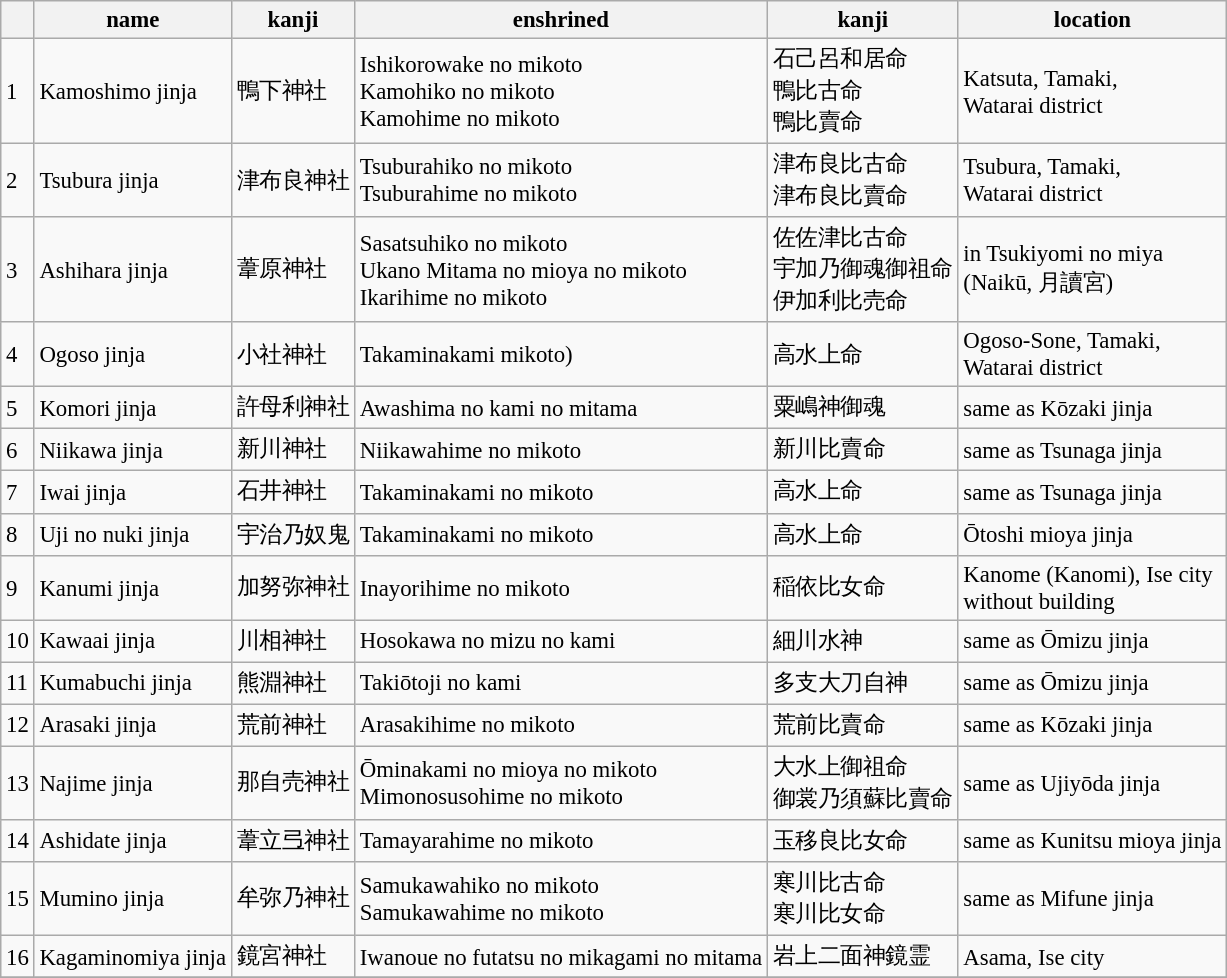<table class="wikitable" style="margin-bottom: 1.5em; font-size: 95%;">
<tr>
<th></th>
<th>name</th>
<th>kanji</th>
<th>enshrined</th>
<th>kanji</th>
<th>location</th>
</tr>
<tr>
<td>1</td>
<td>Kamoshimo jinja</td>
<td>鴨下神社</td>
<td>Ishikorowake no mikoto<br>Kamohiko no mikoto<br>Kamohime no mikoto</td>
<td>石己呂和居命<br>鴨比古命<br>鴨比賣命</td>
<td>Katsuta, Tamaki, <br>Watarai district</td>
</tr>
<tr>
<td>2</td>
<td>Tsubura jinja</td>
<td>津布良神社</td>
<td>Tsuburahiko no mikoto<br>Tsuburahime no mikoto</td>
<td>津布良比古命<br>津布良比賣命</td>
<td>Tsubura, Tamaki, <br>Watarai district</td>
</tr>
<tr>
<td>3</td>
<td>Ashihara jinja</td>
<td>葦原神社</td>
<td>Sasatsuhiko no mikoto<br>Ukano Mitama no mioya no mikoto <br>Ikarihime no mikoto</td>
<td>佐佐津比古命<br>宇加乃御魂御祖命<br>伊加利比売命</td>
<td>in Tsukiyomi no miya<br> (Naikū, 月讀宮)</td>
</tr>
<tr>
<td>4</td>
<td>Ogoso jinja</td>
<td>小社神社</td>
<td Takaminakami no mikoto>Takaminakami mikoto)</td>
<td>高水上命</td>
<td>Ogoso-Sone, Tamaki, <br>Watarai district</td>
</tr>
<tr>
<td>5</td>
<td>Komori jinja</td>
<td>許母利神社</td>
<td>Awashima no kami no mitama</td>
<td>粟嶋神御魂</td>
<td>same as Kōzaki jinja</td>
</tr>
<tr>
<td>6</td>
<td>Niikawa jinja</td>
<td>新川神社</td>
<td>Niikawahime no mikoto</td>
<td>新川比賣命</td>
<td>same as Tsunaga jinja</td>
</tr>
<tr>
<td>7</td>
<td>Iwai jinja</td>
<td>石井神社</td>
<td>Takaminakami no mikoto</td>
<td>高水上命</td>
<td>same as Tsunaga jinja</td>
</tr>
<tr>
<td>8</td>
<td>Uji no nuki jinja</td>
<td>宇治乃奴鬼</td>
<td>Takaminakami no mikoto</td>
<td>高水上命</td>
<td>Ōtoshi mioya jinja</td>
</tr>
<tr>
<td>9</td>
<td>Kanumi jinja</td>
<td>加努弥神社</td>
<td>Inayorihime no mikoto</td>
<td>稲依比女命</td>
<td>Kanome (Kanomi), Ise city<br>without building</td>
</tr>
<tr>
<td>10</td>
<td>Kawaai jinja</td>
<td>川相神社</td>
<td>Hosokawa no mizu no kami</td>
<td>細川水神</td>
<td>same as Ōmizu jinja</td>
</tr>
<tr>
<td>11</td>
<td>Kumabuchi jinja</td>
<td>熊淵神社</td>
<td>Takiōtoji no kami</td>
<td>多支大刀自神</td>
<td>same as Ōmizu jinja</td>
</tr>
<tr>
<td>12</td>
<td>Arasaki jinja</td>
<td>荒前神社</td>
<td>Arasakihime no mikoto</td>
<td>荒前比賣命</td>
<td>same as Kōzaki jinja</td>
</tr>
<tr>
<td>13</td>
<td>Najime jinja</td>
<td>那自売神社</td>
<td>Ōminakami no mioya no mikoto<br>Mimonosusohime no mikoto</td>
<td>大水上御祖命<br>御裳乃須蘇比賣命</td>
<td>same as Ujiyōda jinja</td>
</tr>
<tr>
<td>14</td>
<td>Ashidate jinja</td>
<td>葦立弖神社</td>
<td>Tamayarahime no mikoto</td>
<td>玉移良比女命</td>
<td>same as Kunitsu mioya jinja</td>
</tr>
<tr>
<td>15</td>
<td>Mumino jinja</td>
<td>牟弥乃神社</td>
<td>Samukawahiko no mikoto<br>Samukawahime no mikoto</td>
<td>寒川比古命<br>寒川比女命</td>
<td>same as Mifune jinja</td>
</tr>
<tr>
<td>16</td>
<td>Kagaminomiya jinja</td>
<td>鏡宮神社</td>
<td>Iwanoue no futatsu no mikagami no mitama</td>
<td>岩上二面神鏡霊</td>
<td>Asama, Ise city</td>
</tr>
<tr>
</tr>
</table>
